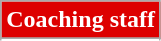<table class="wikitable">
<tr>
<th style="background:#DD0000; color:white;" scope="col" colspan="2">Coaching staff<br></th>
</tr>
<tr>
</tr>
<tr>
</tr>
<tr>
</tr>
</table>
